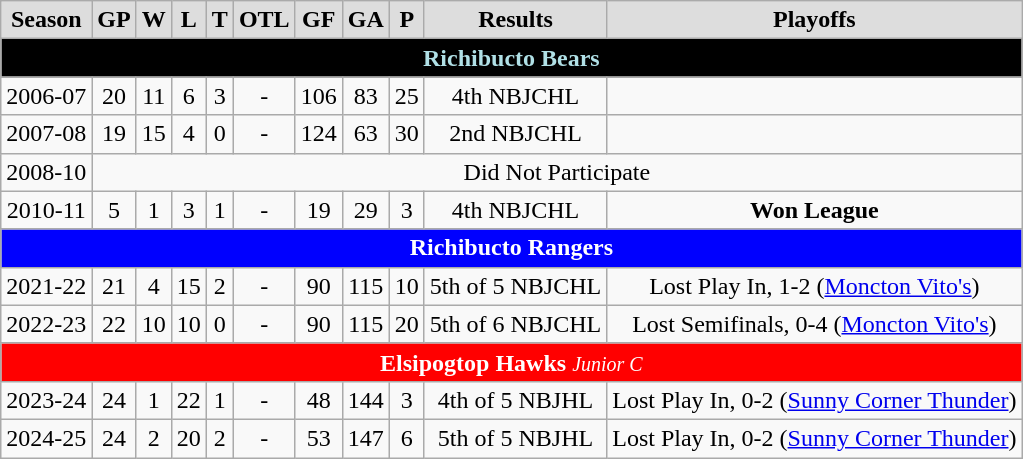<table class="wikitable">
<tr align="center"  bgcolor="#dddddd">
<td><strong>Season</strong></td>
<td><strong>GP</strong></td>
<td><strong>W</strong></td>
<td><strong>L</strong></td>
<td><strong>T</strong></td>
<td><strong>OTL</strong></td>
<td><strong>GF</strong></td>
<td><strong>GA</strong></td>
<td><strong>P</strong></td>
<td><strong>Results</strong></td>
<td><strong>Playoffs</strong></td>
</tr>
<tr align="center"  bgcolor="black"  style="color:powderblue">
<td colspan=12><strong>Richibucto Bears</strong></td>
</tr>
<tr align="center">
<td>2006-07</td>
<td>20</td>
<td>11</td>
<td>6</td>
<td>3</td>
<td>-</td>
<td>106</td>
<td>83</td>
<td>25</td>
<td>4th NBJCHL</td>
<td></td>
</tr>
<tr align="center">
<td>2007-08</td>
<td>19</td>
<td>15</td>
<td>4</td>
<td>0</td>
<td>-</td>
<td>124</td>
<td>63</td>
<td>30</td>
<td>2nd NBJCHL</td>
<td></td>
</tr>
<tr align="center">
<td>2008-10</td>
<td colspan="11">Did Not Participate</td>
</tr>
<tr align="center">
<td>2010-11</td>
<td>5</td>
<td>1</td>
<td>3</td>
<td>1</td>
<td>-</td>
<td>19</td>
<td>29</td>
<td>3</td>
<td>4th NBJCHL</td>
<td><strong>Won League</strong></td>
</tr>
<tr align="center"  bgcolor="blue"  style="color:#FFFFFF">
<td colspan=12><strong>Richibucto Rangers</strong></td>
</tr>
<tr align="center">
<td>2021-22</td>
<td>21</td>
<td>4</td>
<td>15</td>
<td>2</td>
<td>-</td>
<td>90</td>
<td>115</td>
<td>10</td>
<td>5th of 5 NBJCHL</td>
<td>Lost Play In, 1-2 (<a href='#'>Moncton Vito's</a>)</td>
</tr>
<tr align="center">
<td>2022-23</td>
<td>22</td>
<td>10</td>
<td>10</td>
<td>0</td>
<td>-</td>
<td>90</td>
<td>115</td>
<td>20</td>
<td>5th of 6 NBJCHL</td>
<td>Lost Semifinals, 0-4 (<a href='#'>Moncton Vito's</a>)</td>
</tr>
<tr align="center"  bgcolor="red"  style="color:#FFFFFF">
<td colspan=12><strong>Elsipogtop Hawks</strong>      <small><em>Junior C</em></small></td>
</tr>
<tr align="center">
<td>2023-24</td>
<td>24</td>
<td>1</td>
<td>22</td>
<td>1</td>
<td>-</td>
<td>48</td>
<td>144</td>
<td>3</td>
<td>4th of 5 NBJHL</td>
<td>Lost Play In, 0-2 (<a href='#'>Sunny Corner Thunder</a>)</td>
</tr>
<tr align="center">
<td>2024-25</td>
<td>24</td>
<td>2</td>
<td>20</td>
<td>2</td>
<td>-</td>
<td>53</td>
<td>147</td>
<td>6</td>
<td>5th of 5 NBJHL</td>
<td>Lost Play In, 0-2 (<a href='#'>Sunny Corner Thunder</a>)</td>
</tr>
</table>
